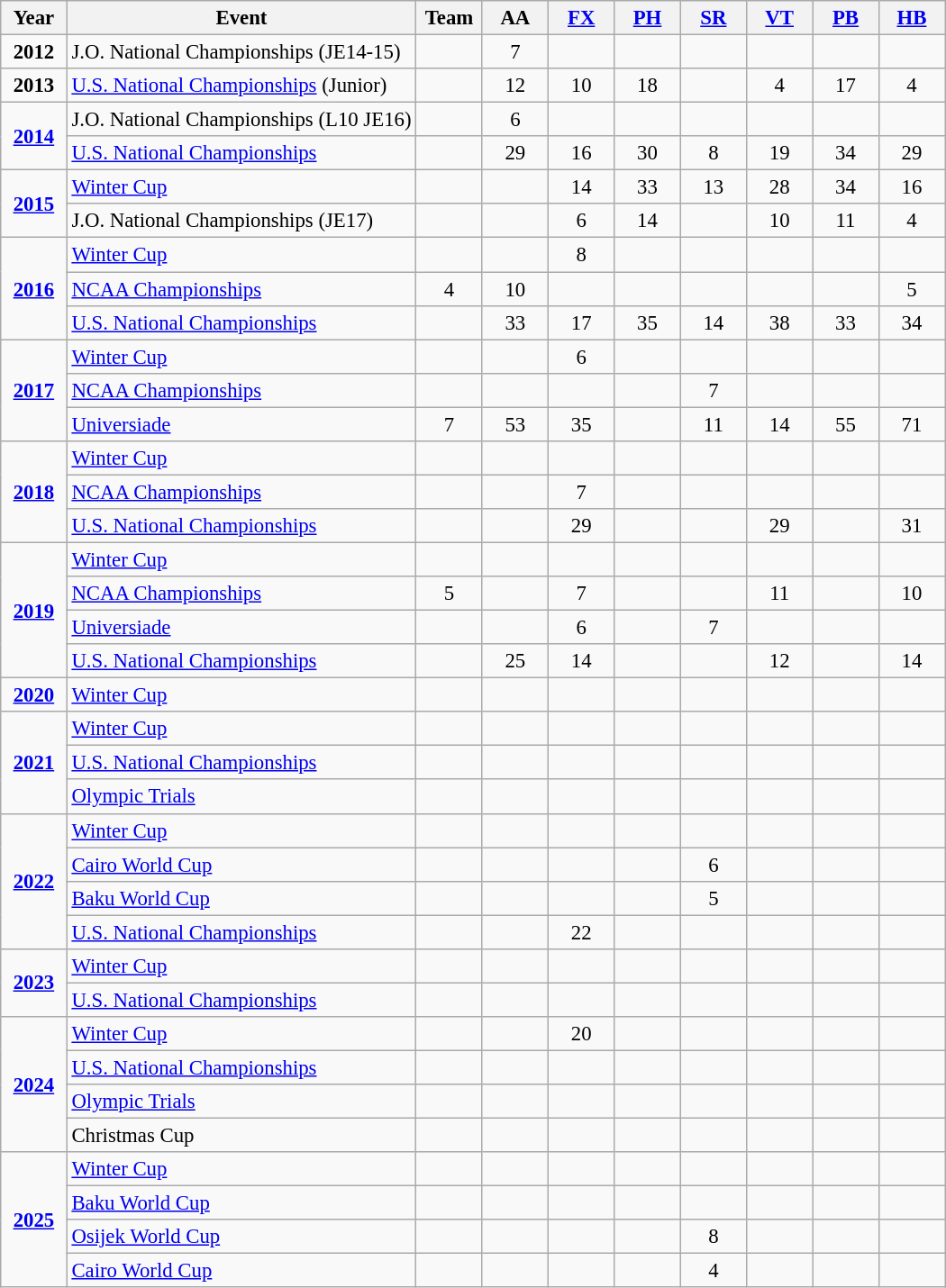<table class="wikitable sortable" style="text-align:center; font-size:95%;">
<tr>
<th width=7% class=unsortable>Year</th>
<th width=37% class=unsortable>Event</th>
<th width=7% class=unsortable>Team</th>
<th width=7% class=unsortable>AA</th>
<th width=7% class=unsortable><a href='#'>FX</a></th>
<th width=7% class=unsortable><a href='#'>PH</a></th>
<th width=7% class=unsortable><a href='#'>SR</a></th>
<th width=7% class=unsortable><a href='#'>VT</a></th>
<th width=7% class=unsortable><a href='#'>PB</a></th>
<th width=7% class=unsortable><a href='#'>HB</a></th>
</tr>
<tr>
<td rowspan="1"><strong>2012</strong></td>
<td align=left>J.O. National Championships (JE14-15)</td>
<td></td>
<td>7</td>
<td></td>
<td></td>
<td></td>
<td></td>
<td></td>
<td></td>
</tr>
<tr>
<td rowspan="1"><strong>2013</strong></td>
<td align=left><a href='#'>U.S. National Championships</a> (Junior)</td>
<td></td>
<td>12</td>
<td>10</td>
<td>18</td>
<td></td>
<td>4</td>
<td>17</td>
<td>4</td>
</tr>
<tr>
<td rowspan="2"><strong><a href='#'>2014</a></strong></td>
<td align=left>J.O. National Championships (L10 JE16)</td>
<td></td>
<td>6</td>
<td></td>
<td></td>
<td></td>
<td></td>
<td></td>
<td></td>
</tr>
<tr>
<td align=left><a href='#'>U.S. National Championships</a></td>
<td></td>
<td>29</td>
<td>16</td>
<td>30</td>
<td>8</td>
<td>19</td>
<td>34</td>
<td>29</td>
</tr>
<tr>
<td rowspan="2"><strong><a href='#'>2015</a></strong></td>
<td align=left><a href='#'>Winter Cup</a></td>
<td></td>
<td></td>
<td>14</td>
<td>33</td>
<td>13</td>
<td>28</td>
<td>34</td>
<td>16</td>
</tr>
<tr>
<td align=left>J.O. National Championships (JE17)</td>
<td></td>
<td></td>
<td>6</td>
<td>14</td>
<td></td>
<td>10</td>
<td>11</td>
<td>4</td>
</tr>
<tr>
<td rowspan="3"><strong><a href='#'>2016</a></strong></td>
<td align=left><a href='#'>Winter Cup</a></td>
<td></td>
<td></td>
<td>8</td>
<td></td>
<td></td>
<td></td>
<td></td>
<td></td>
</tr>
<tr>
<td align=left><a href='#'>NCAA Championships</a></td>
<td>4</td>
<td>10</td>
<td></td>
<td></td>
<td></td>
<td></td>
<td></td>
<td>5</td>
</tr>
<tr>
<td align=left><a href='#'>U.S. National Championships</a></td>
<td></td>
<td>33</td>
<td>17</td>
<td>35</td>
<td>14</td>
<td>38</td>
<td>33</td>
<td>34</td>
</tr>
<tr>
<td rowspan="3"><strong><a href='#'>2017</a></strong></td>
<td align=left><a href='#'>Winter Cup</a></td>
<td></td>
<td></td>
<td>6</td>
<td></td>
<td></td>
<td></td>
<td></td>
<td></td>
</tr>
<tr>
<td align=left><a href='#'>NCAA Championships</a></td>
<td></td>
<td></td>
<td></td>
<td></td>
<td>7</td>
<td></td>
<td></td>
<td></td>
</tr>
<tr>
<td align=left><a href='#'>Universiade</a></td>
<td>7</td>
<td>53</td>
<td>35</td>
<td></td>
<td>11</td>
<td>14</td>
<td>55</td>
<td>71</td>
</tr>
<tr>
<td rowspan="3"><strong><a href='#'>2018</a></strong></td>
<td align=left><a href='#'>Winter Cup</a></td>
<td></td>
<td></td>
<td></td>
<td></td>
<td></td>
<td></td>
<td></td>
<td></td>
</tr>
<tr>
<td align=left><a href='#'>NCAA Championships</a></td>
<td></td>
<td></td>
<td>7</td>
<td></td>
<td></td>
<td></td>
<td></td>
<td></td>
</tr>
<tr>
<td align=left><a href='#'>U.S. National Championships</a></td>
<td></td>
<td></td>
<td>29</td>
<td></td>
<td></td>
<td>29</td>
<td></td>
<td>31</td>
</tr>
<tr>
<td rowspan="4"><strong><a href='#'>2019</a></strong></td>
<td align=left><a href='#'>Winter Cup</a></td>
<td></td>
<td></td>
<td></td>
<td></td>
<td></td>
<td></td>
<td></td>
<td></td>
</tr>
<tr>
<td align=left><a href='#'>NCAA Championships</a></td>
<td>5</td>
<td></td>
<td>7</td>
<td></td>
<td></td>
<td>11</td>
<td></td>
<td>10</td>
</tr>
<tr>
<td align=left><a href='#'>Universiade</a></td>
<td></td>
<td></td>
<td>6</td>
<td></td>
<td>7</td>
<td></td>
<td></td>
<td></td>
</tr>
<tr>
<td align=left><a href='#'>U.S. National Championships</a></td>
<td></td>
<td>25</td>
<td>14</td>
<td></td>
<td></td>
<td>12</td>
<td></td>
<td>14</td>
</tr>
<tr>
<td rowspan="1"><strong><a href='#'>2020</a></strong></td>
<td align=left><a href='#'>Winter Cup</a></td>
<td></td>
<td></td>
<td></td>
<td></td>
<td></td>
<td></td>
<td></td>
<td></td>
</tr>
<tr>
<td rowspan="3"><strong><a href='#'>2021</a></strong></td>
<td align=left><a href='#'>Winter Cup</a></td>
<td></td>
<td></td>
<td></td>
<td></td>
<td></td>
<td></td>
<td></td>
<td></td>
</tr>
<tr>
<td align=left><a href='#'>U.S. National Championships</a></td>
<td></td>
<td></td>
<td></td>
<td></td>
<td></td>
<td></td>
<td></td>
<td></td>
</tr>
<tr>
<td align=left><a href='#'>Olympic Trials</a></td>
<td></td>
<td></td>
<td></td>
<td></td>
<td></td>
<td></td>
<td></td>
<td></td>
</tr>
<tr>
<td rowspan="4"><strong><a href='#'>2022</a></strong></td>
<td align=left><a href='#'>Winter Cup</a></td>
<td></td>
<td></td>
<td></td>
<td></td>
<td></td>
<td></td>
<td></td>
<td></td>
</tr>
<tr>
<td align=left><a href='#'>Cairo World Cup</a></td>
<td></td>
<td></td>
<td></td>
<td></td>
<td>6</td>
<td></td>
<td></td>
<td></td>
</tr>
<tr>
<td align=left><a href='#'>Baku World Cup</a></td>
<td></td>
<td></td>
<td></td>
<td></td>
<td>5</td>
<td></td>
<td></td>
<td></td>
</tr>
<tr>
<td align=left><a href='#'>U.S. National Championships</a></td>
<td></td>
<td></td>
<td>22</td>
<td></td>
<td></td>
<td></td>
<td></td>
<td></td>
</tr>
<tr>
<td rowspan="2"><strong><a href='#'>2023</a></strong></td>
<td align=left><a href='#'>Winter Cup</a></td>
<td></td>
<td></td>
<td></td>
<td></td>
<td></td>
<td></td>
<td></td>
<td></td>
</tr>
<tr>
<td align=left><a href='#'>U.S. National Championships</a></td>
<td></td>
<td></td>
<td></td>
<td></td>
<td></td>
<td></td>
<td></td>
<td></td>
</tr>
<tr>
<td rowspan="4"><strong><a href='#'>2024</a></strong></td>
<td align=left><a href='#'>Winter Cup</a></td>
<td></td>
<td></td>
<td>20</td>
<td></td>
<td></td>
<td></td>
<td></td>
<td></td>
</tr>
<tr>
<td align=left><a href='#'>U.S. National Championships</a></td>
<td></td>
<td></td>
<td></td>
<td></td>
<td></td>
<td></td>
<td></td>
<td></td>
</tr>
<tr>
<td align=left><a href='#'>Olympic Trials</a></td>
<td></td>
<td></td>
<td></td>
<td></td>
<td></td>
<td></td>
<td></td>
<td></td>
</tr>
<tr>
<td align=left>Christmas Cup</td>
<td></td>
<td></td>
<td></td>
<td></td>
<td></td>
<td></td>
<td></td>
<td></td>
</tr>
<tr>
<td rowspan="4"><strong><a href='#'>2025</a></strong></td>
<td align=left><a href='#'>Winter Cup</a></td>
<td></td>
<td></td>
<td></td>
<td></td>
<td></td>
<td></td>
<td></td>
<td></td>
</tr>
<tr>
<td align=left><a href='#'>Baku World Cup</a></td>
<td></td>
<td></td>
<td></td>
<td></td>
<td></td>
<td></td>
<td></td>
<td></td>
</tr>
<tr>
<td align=left><a href='#'>Osijek World Cup</a></td>
<td></td>
<td></td>
<td></td>
<td></td>
<td>8</td>
<td></td>
<td></td>
<td></td>
</tr>
<tr>
<td align=left><a href='#'>Cairo World Cup</a></td>
<td></td>
<td></td>
<td></td>
<td></td>
<td>4</td>
<td></td>
<td></td>
<td></td>
</tr>
</table>
